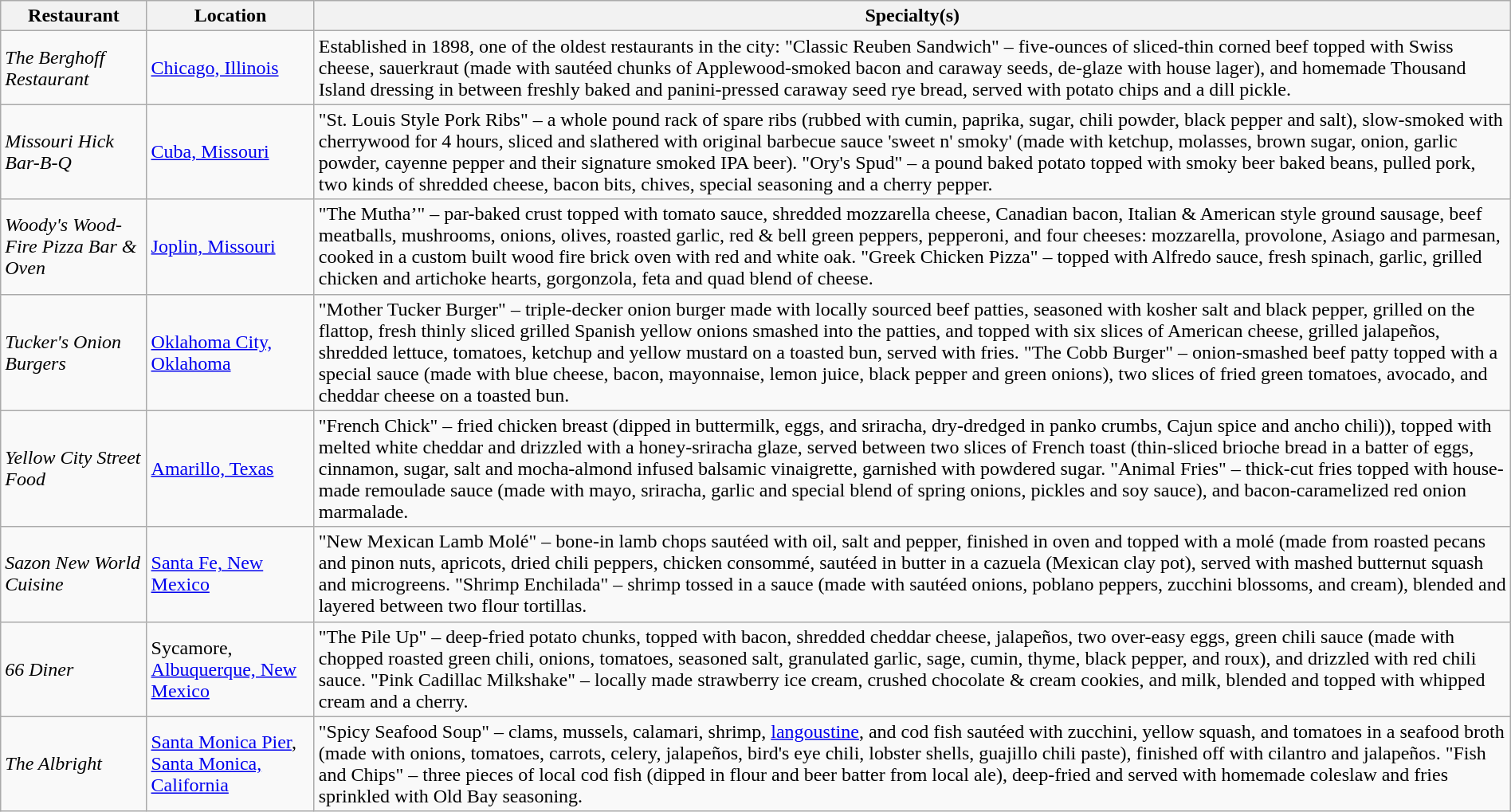<table class="wikitable" style="width:100%;">
<tr>
<th>Restaurant</th>
<th>Location</th>
<th>Specialty(s)</th>
</tr>
<tr>
<td><em>The Berghoff Restaurant</em></td>
<td><a href='#'>Chicago, Illinois</a></td>
<td>Established in 1898, one of the oldest restaurants in the city: "Classic Reuben Sandwich" – five-ounces of sliced-thin corned beef topped with Swiss cheese, sauerkraut (made with sautéed chunks of Applewood-smoked bacon and caraway seeds, de-glaze with house lager), and homemade Thousand Island dressing in between freshly baked and panini-pressed caraway seed rye bread, served with potato chips and a dill pickle.</td>
</tr>
<tr>
<td><em>Missouri Hick Bar-B-Q</em></td>
<td><a href='#'>Cuba, Missouri</a></td>
<td>"St. Louis Style Pork Ribs" – a whole  pound rack of spare ribs (rubbed with cumin, paprika, sugar, chili powder, black pepper and salt), slow-smoked with cherrywood for 4 hours, sliced and slathered with original barbecue sauce 'sweet n' smoky' (made with ketchup, molasses, brown sugar, onion, garlic powder, cayenne pepper and their signature smoked IPA beer). "Ory's Spud" – a  pound baked potato topped with smoky beer baked beans, pulled pork, two kinds of shredded cheese, bacon bits, chives, special seasoning and a cherry pepper.</td>
</tr>
<tr>
<td><em>Woody's Wood-Fire Pizza Bar & Oven</em></td>
<td><a href='#'>Joplin, Missouri</a></td>
<td>"The Mutha’" – par-baked crust topped with tomato sauce, shredded mozzarella cheese, Canadian bacon, Italian & American style ground sausage, beef meatballs, mushrooms, onions, olives, roasted garlic, red & bell green peppers, pepperoni, and four cheeses: mozzarella, provolone, Asiago and parmesan, cooked in a custom built wood fire brick oven with red and white oak. "Greek Chicken Pizza" – topped with Alfredo sauce, fresh spinach, garlic, grilled chicken and artichoke hearts, gorgonzola, feta and quad blend of cheese.</td>
</tr>
<tr>
<td><em>Tucker's Onion Burgers</em></td>
<td><a href='#'>Oklahoma City, Oklahoma</a></td>
<td>"Mother Tucker Burger" – triple-decker onion burger made with locally sourced beef patties, seasoned with kosher salt and black pepper, grilled on the flattop, fresh thinly sliced grilled Spanish yellow onions smashed into the patties, and topped with six slices of American cheese, grilled jalapeños, shredded lettuce, tomatoes, ketchup and yellow mustard on a toasted bun, served with fries. "The Cobb Burger" – onion-smashed beef patty topped with a special sauce (made with blue cheese, bacon, mayonnaise, lemon juice, black pepper and green onions), two slices of fried green tomatoes, avocado, and cheddar cheese on a toasted bun.</td>
</tr>
<tr>
<td><em>Yellow City Street Food</em></td>
<td><a href='#'>Amarillo, Texas</a></td>
<td>"French Chick" – fried chicken breast (dipped in buttermilk, eggs, and sriracha, dry-dredged in panko crumbs, Cajun spice and ancho chili)), topped with melted white cheddar and drizzled with a honey-sriracha glaze, served between two slices of French toast (thin-sliced brioche bread in a batter of eggs, cinnamon, sugar, salt and mocha-almond infused balsamic vinaigrette, garnished with powdered sugar. "Animal Fries" – thick-cut fries topped with house-made remoulade sauce (made with mayo, sriracha, garlic and special blend of spring onions, pickles and soy sauce), and bacon-caramelized red onion marmalade.</td>
</tr>
<tr>
<td><em>Sazon New World Cuisine</em></td>
<td><a href='#'>Santa Fe, New Mexico</a></td>
<td>"New Mexican Lamb Molé" – bone-in lamb chops sautéed with oil, salt and pepper, finished in oven and topped with a molé  (made from roasted pecans and pinon nuts, apricots, dried chili peppers, chicken consommé, sautéed in butter in a cazuela (Mexican clay pot), served with mashed butternut squash and microgreens. "Shrimp Enchilada" – shrimp tossed in a sauce (made with sautéed onions, poblano peppers, zucchini blossoms, and cream), blended and layered between two flour tortillas.</td>
</tr>
<tr>
<td><em>66 Diner</em></td>
<td>Sycamore, <a href='#'>Albuquerque, New Mexico</a></td>
<td>"The Pile Up" – deep-fried potato chunks, topped with bacon, shredded cheddar cheese, jalapeños, two over-easy eggs, green chili sauce (made with chopped roasted green chili, onions, tomatoes, seasoned salt, granulated garlic, sage, cumin, thyme, black pepper, and roux), and drizzled with red chili sauce. "Pink Cadillac Milkshake" – locally made strawberry ice cream, crushed chocolate & cream cookies, and milk, blended and topped with whipped cream and a cherry.</td>
</tr>
<tr>
<td><em>The Albright</em></td>
<td><a href='#'>Santa Monica Pier</a>, <a href='#'>Santa Monica, California</a></td>
<td>"Spicy Seafood Soup" – clams, mussels, calamari, shrimp, <a href='#'>langoustine</a>, and cod fish sautéed with zucchini, yellow squash, and tomatoes in a seafood broth (made with onions, tomatoes, carrots, celery, jalapeños, bird's eye chili, lobster shells, guajillo chili paste), finished off with cilantro and jalapeños. "Fish and Chips" – three pieces of local cod fish (dipped in flour and beer batter from local ale), deep-fried and served with homemade coleslaw and fries sprinkled with Old Bay seasoning.</td>
</tr>
</table>
